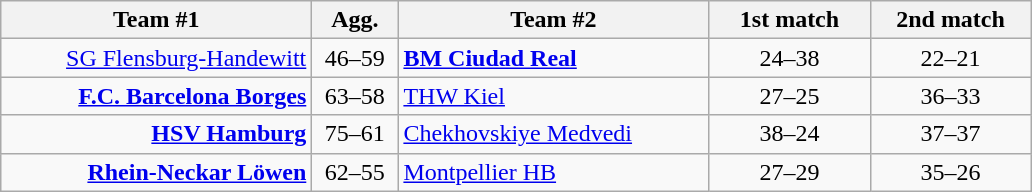<table class=wikitable style="text-align:center">
<tr>
<th width=200>Team #1</th>
<th width=50>Agg.</th>
<th width=200>Team #2</th>
<th width=100>1st match</th>
<th width=100>2nd match</th>
</tr>
<tr>
<td align=right><a href='#'>SG Flensburg-Handewitt</a> </td>
<td>46–59</td>
<td align=left> <strong><a href='#'>BM Ciudad Real</a></strong></td>
<td>24–38</td>
<td>22–21</td>
</tr>
<tr>
<td align=right><strong><a href='#'>F.C. Barcelona Borges</a></strong> </td>
<td>63–58</td>
<td align=left> <a href='#'>THW Kiel</a></td>
<td>27–25</td>
<td>36–33</td>
</tr>
<tr>
<td align=right><strong><a href='#'>HSV Hamburg</a></strong> </td>
<td>75–61</td>
<td align=left> <a href='#'>Chekhovskiye Medvedi</a></td>
<td>38–24</td>
<td>37–37</td>
</tr>
<tr>
<td align=right><strong><a href='#'>Rhein-Neckar Löwen</a></strong> </td>
<td>62–55</td>
<td align=left> <a href='#'>Montpellier HB</a></td>
<td>27–29</td>
<td>35–26</td>
</tr>
</table>
